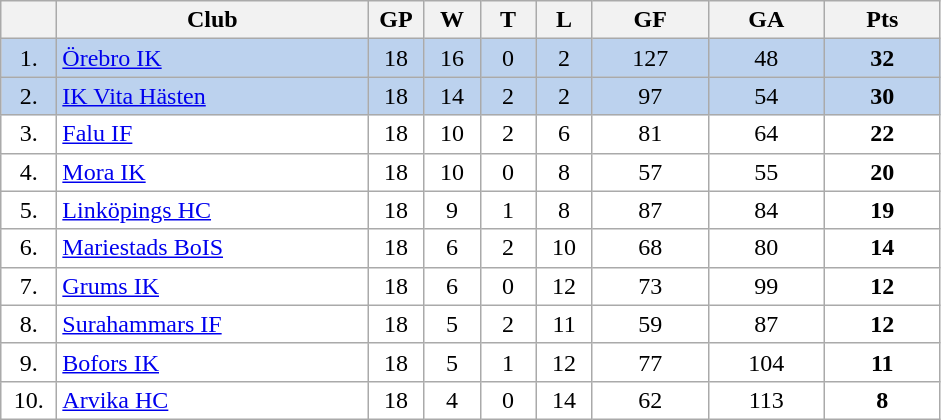<table class="wikitable">
<tr>
<th width="30"></th>
<th width="200">Club</th>
<th width="30">GP</th>
<th width="30">W</th>
<th width="30">T</th>
<th width="30">L</th>
<th width="70">GF</th>
<th width="70">GA</th>
<th width="70">Pts</th>
</tr>
<tr bgcolor="#BCD2EE" align="center">
<td>1.</td>
<td align="left"><a href='#'>Örebro IK</a></td>
<td>18</td>
<td>16</td>
<td>0</td>
<td>2</td>
<td>127</td>
<td>48</td>
<td><strong>32</strong></td>
</tr>
<tr bgcolor="#BCD2EE" align="center">
<td>2.</td>
<td align="left"><a href='#'>IK Vita Hästen</a></td>
<td>18</td>
<td>14</td>
<td>2</td>
<td>2</td>
<td>97</td>
<td>54</td>
<td><strong>30</strong></td>
</tr>
<tr bgcolor="#FFFFFF" align="center">
<td>3.</td>
<td align="left"><a href='#'>Falu IF</a></td>
<td>18</td>
<td>10</td>
<td>2</td>
<td>6</td>
<td>81</td>
<td>64</td>
<td><strong>22</strong></td>
</tr>
<tr bgcolor="#FFFFFF" align="center">
<td>4.</td>
<td align="left"><a href='#'>Mora IK</a></td>
<td>18</td>
<td>10</td>
<td>0</td>
<td>8</td>
<td>57</td>
<td>55</td>
<td><strong>20</strong></td>
</tr>
<tr bgcolor="#FFFFFF" align="center">
<td>5.</td>
<td align="left"><a href='#'>Linköpings HC</a></td>
<td>18</td>
<td>9</td>
<td>1</td>
<td>8</td>
<td>87</td>
<td>84</td>
<td><strong>19</strong></td>
</tr>
<tr bgcolor="#FFFFFF" align="center">
<td>6.</td>
<td align="left"><a href='#'>Mariestads BoIS</a></td>
<td>18</td>
<td>6</td>
<td>2</td>
<td>10</td>
<td>68</td>
<td>80</td>
<td><strong>14</strong></td>
</tr>
<tr bgcolor="#FFFFFF" align="center">
<td>7.</td>
<td align="left"><a href='#'>Grums IK</a></td>
<td>18</td>
<td>6</td>
<td>0</td>
<td>12</td>
<td>73</td>
<td>99</td>
<td><strong>12</strong></td>
</tr>
<tr bgcolor="#FFFFFF" align="center">
<td>8.</td>
<td align="left"><a href='#'>Surahammars IF</a></td>
<td>18</td>
<td>5</td>
<td>2</td>
<td>11</td>
<td>59</td>
<td>87</td>
<td><strong>12</strong></td>
</tr>
<tr bgcolor="#FFFFFF" align="center">
<td>9.</td>
<td align="left"><a href='#'>Bofors IK</a></td>
<td>18</td>
<td>5</td>
<td>1</td>
<td>12</td>
<td>77</td>
<td>104</td>
<td><strong>11</strong></td>
</tr>
<tr bgcolor="#FFFFFF" align="center">
<td>10.</td>
<td align="left"><a href='#'>Arvika HC</a></td>
<td>18</td>
<td>4</td>
<td>0</td>
<td>14</td>
<td>62</td>
<td>113</td>
<td><strong>8</strong></td>
</tr>
</table>
